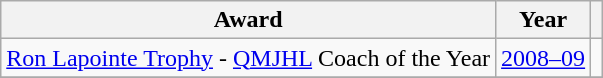<table class="wikitable">
<tr>
<th>Award</th>
<th>Year</th>
<th></th>
</tr>
<tr>
<td><a href='#'>Ron Lapointe Trophy</a> - <a href='#'>QMJHL</a> Coach of the Year</td>
<td><a href='#'>2008–09</a></td>
<td></td>
</tr>
<tr>
</tr>
</table>
